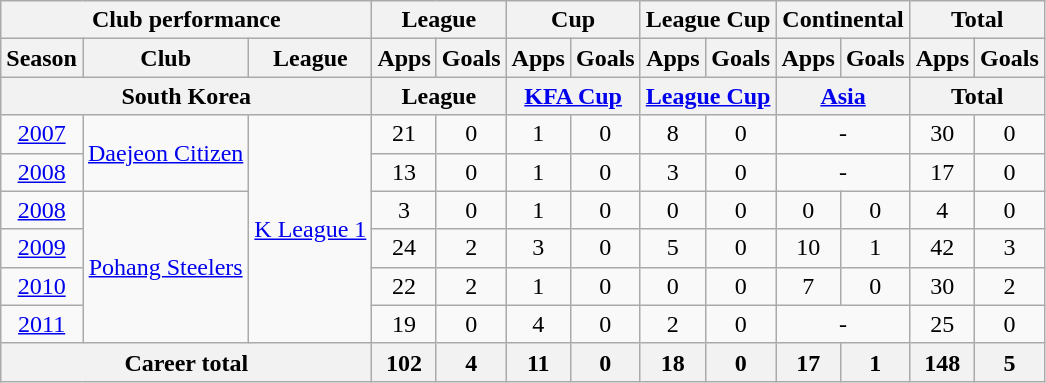<table class="wikitable" style="text-align:center">
<tr>
<th colspan=3>Club performance</th>
<th colspan=2>League</th>
<th colspan=2>Cup</th>
<th colspan=2>League Cup</th>
<th colspan=2>Continental</th>
<th colspan=2>Total</th>
</tr>
<tr>
<th>Season</th>
<th>Club</th>
<th>League</th>
<th>Apps</th>
<th>Goals</th>
<th>Apps</th>
<th>Goals</th>
<th>Apps</th>
<th>Goals</th>
<th>Apps</th>
<th>Goals</th>
<th>Apps</th>
<th>Goals</th>
</tr>
<tr>
<th colspan=3>South Korea</th>
<th colspan=2>League</th>
<th colspan=2><a href='#'>KFA Cup</a></th>
<th colspan=2><a href='#'>League Cup</a></th>
<th colspan=2><a href='#'>Asia</a></th>
<th colspan=2>Total</th>
</tr>
<tr>
<td><a href='#'>2007</a></td>
<td rowspan="2"><a href='#'>Daejeon Citizen</a></td>
<td rowspan="6"><a href='#'>K League 1</a></td>
<td>21</td>
<td>0</td>
<td>1</td>
<td>0</td>
<td>8</td>
<td>0</td>
<td colspan="2">-</td>
<td>30</td>
<td>0</td>
</tr>
<tr>
<td><a href='#'>2008</a></td>
<td>13</td>
<td>0</td>
<td>1</td>
<td>0</td>
<td>3</td>
<td>0</td>
<td colspan="2">-</td>
<td>17</td>
<td>0</td>
</tr>
<tr>
<td><a href='#'>2008</a></td>
<td rowspan="4"><a href='#'>Pohang Steelers</a></td>
<td>3</td>
<td>0</td>
<td>1</td>
<td>0</td>
<td>0</td>
<td>0</td>
<td>0</td>
<td>0</td>
<td>4</td>
<td>0</td>
</tr>
<tr>
<td><a href='#'>2009</a></td>
<td>24</td>
<td>2</td>
<td>3</td>
<td>0</td>
<td>5</td>
<td>0</td>
<td>10</td>
<td>1</td>
<td>42</td>
<td>3</td>
</tr>
<tr>
<td><a href='#'>2010</a></td>
<td>22</td>
<td>2</td>
<td>1</td>
<td>0</td>
<td>0</td>
<td>0</td>
<td>7</td>
<td>0</td>
<td>30</td>
<td>2</td>
</tr>
<tr>
<td><a href='#'>2011</a></td>
<td>19</td>
<td>0</td>
<td>4</td>
<td>0</td>
<td>2</td>
<td>0</td>
<td colspan="2">-</td>
<td>25</td>
<td>0</td>
</tr>
<tr>
<th colspan=3>Career total</th>
<th>102</th>
<th>4</th>
<th>11</th>
<th>0</th>
<th>18</th>
<th>0</th>
<th>17</th>
<th>1</th>
<th>148</th>
<th>5</th>
</tr>
</table>
